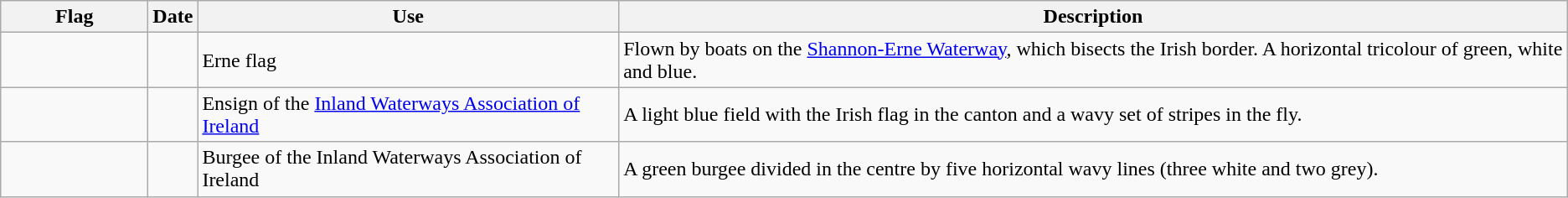<table class="wikitable">
<tr>
<th width=110>Flag</th>
<th width=30>Date</th>
<th>Use</th>
<th>Description</th>
</tr>
<tr>
<td></td>
<td></td>
<td>Erne flag</td>
<td>Flown by boats on the <a href='#'>Shannon-Erne Waterway</a>, which bisects the Irish border. A horizontal tricolour of green, white and blue.</td>
</tr>
<tr>
<td></td>
<td></td>
<td>Ensign of the <a href='#'>Inland Waterways Association of Ireland</a></td>
<td>A light blue field with the Irish flag in the canton and a wavy set of stripes in the fly.</td>
</tr>
<tr>
<td></td>
<td></td>
<td>Burgee of the Inland Waterways Association of Ireland</td>
<td>A green burgee divided in the centre by five horizontal wavy lines (three white and two grey).</td>
</tr>
</table>
